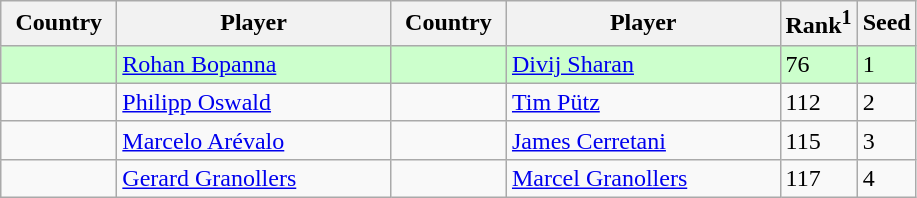<table class="sortable wikitable">
<tr>
<th width="70">Country</th>
<th width="175">Player</th>
<th width="70">Country</th>
<th width="175">Player</th>
<th>Rank<sup>1</sup></th>
<th>Seed</th>
</tr>
<tr style="background:#cfc;">
<td></td>
<td><a href='#'>Rohan Bopanna</a></td>
<td></td>
<td><a href='#'>Divij Sharan</a></td>
<td>76</td>
<td>1</td>
</tr>
<tr>
<td></td>
<td><a href='#'>Philipp Oswald</a></td>
<td></td>
<td><a href='#'>Tim Pütz</a></td>
<td>112</td>
<td>2</td>
</tr>
<tr>
<td></td>
<td><a href='#'>Marcelo Arévalo</a></td>
<td></td>
<td><a href='#'>James Cerretani</a></td>
<td>115</td>
<td>3</td>
</tr>
<tr>
<td></td>
<td><a href='#'>Gerard Granollers</a></td>
<td></td>
<td><a href='#'>Marcel Granollers</a></td>
<td>117</td>
<td>4</td>
</tr>
</table>
